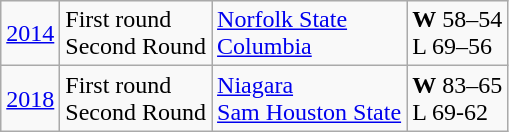<table class="wikitable">
<tr>
<td><a href='#'>2014</a></td>
<td>First round<br>Second Round</td>
<td><a href='#'>Norfolk State</a><br><a href='#'>Columbia</a></td>
<td><strong>W</strong> 58–54 <br>L 69–56</td>
</tr>
<tr>
<td><a href='#'>2018</a></td>
<td>First round<br>Second Round</td>
<td><a href='#'>Niagara</a><br><a href='#'>Sam Houston State</a></td>
<td><strong>W</strong> 83–65<br>L 69-62</td>
</tr>
</table>
